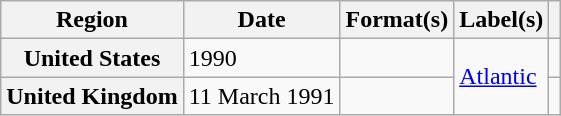<table class="wikitable plainrowheaders">
<tr>
<th scope="col">Region</th>
<th scope="col">Date</th>
<th scope="col">Format(s)</th>
<th scope="col">Label(s)</th>
<th scope="col"></th>
</tr>
<tr>
<th scope="row">United States</th>
<td>1990</td>
<td></td>
<td rowspan="2"><a href='#'>Atlantic</a></td>
<td></td>
</tr>
<tr>
<th scope="row">United Kingdom</th>
<td>11 March 1991</td>
<td></td>
<td></td>
</tr>
</table>
